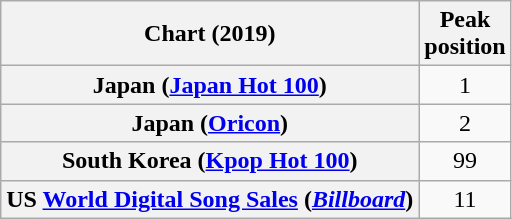<table class="wikitable sortable plainrowheaders" style="text-align:center">
<tr>
<th scope="col">Chart (2019)</th>
<th scope="col">Peak<br>position</th>
</tr>
<tr>
<th scope="row">Japan (<a href='#'>Japan Hot 100</a>)</th>
<td>1</td>
</tr>
<tr>
<th scope="row">Japan (<a href='#'>Oricon</a>)</th>
<td>2</td>
</tr>
<tr>
<th scope="row">South Korea (<a href='#'>Kpop Hot 100</a>)</th>
<td>99</td>
</tr>
<tr>
<th scope="row">US <a href='#'>World Digital Song Sales</a> (<em><a href='#'>Billboard</a></em>)</th>
<td>11</td>
</tr>
</table>
